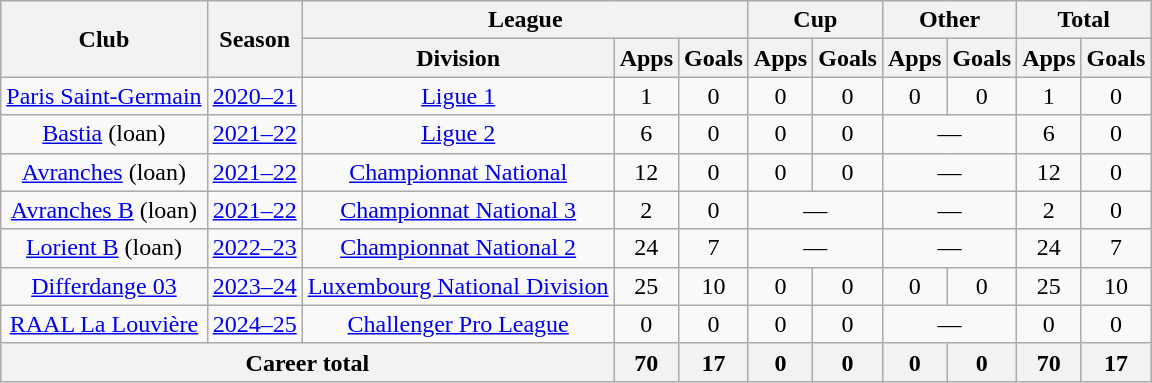<table class="wikitable" style="text-align:center">
<tr>
<th rowspan="2">Club</th>
<th rowspan="2">Season</th>
<th colspan="3">League</th>
<th colspan="2">Cup</th>
<th colspan="2">Other</th>
<th colspan="2">Total</th>
</tr>
<tr>
<th>Division</th>
<th>Apps</th>
<th>Goals</th>
<th>Apps</th>
<th>Goals</th>
<th>Apps</th>
<th>Goals</th>
<th>Apps</th>
<th>Goals</th>
</tr>
<tr>
<td><a href='#'>Paris Saint-Germain</a></td>
<td><a href='#'>2020–21</a></td>
<td><a href='#'>Ligue 1</a></td>
<td>1</td>
<td>0</td>
<td>0</td>
<td>0</td>
<td>0</td>
<td>0</td>
<td>1</td>
<td>0</td>
</tr>
<tr>
<td><a href='#'>Bastia</a> (loan)</td>
<td><a href='#'>2021–22</a></td>
<td><a href='#'>Ligue 2</a></td>
<td>6</td>
<td>0</td>
<td>0</td>
<td>0</td>
<td colspan="2">—</td>
<td>6</td>
<td>0</td>
</tr>
<tr>
<td><a href='#'>Avranches</a> (loan)</td>
<td><a href='#'>2021–22</a></td>
<td><a href='#'>Championnat National</a></td>
<td>12</td>
<td>0</td>
<td>0</td>
<td>0</td>
<td colspan="2">—</td>
<td>12</td>
<td>0</td>
</tr>
<tr>
<td><a href='#'>Avranches B</a> (loan)</td>
<td><a href='#'>2021–22</a></td>
<td><a href='#'>Championnat National 3</a></td>
<td>2</td>
<td>0</td>
<td colspan="2">—</td>
<td colspan="2">—</td>
<td>2</td>
<td>0</td>
</tr>
<tr>
<td><a href='#'>Lorient B</a> (loan)</td>
<td><a href='#'>2022–23</a></td>
<td><a href='#'>Championnat National 2</a></td>
<td>24</td>
<td>7</td>
<td colspan="2">—</td>
<td colspan="2">—</td>
<td>24</td>
<td>7</td>
</tr>
<tr>
<td><a href='#'>Differdange 03</a></td>
<td><a href='#'>2023–24</a></td>
<td><a href='#'>Luxembourg National Division</a></td>
<td>25</td>
<td>10</td>
<td>0</td>
<td>0</td>
<td>0</td>
<td>0</td>
<td>25</td>
<td>10</td>
</tr>
<tr>
<td><a href='#'>RAAL La Louvière</a></td>
<td><a href='#'>2024–25</a></td>
<td><a href='#'>Challenger Pro League</a></td>
<td>0</td>
<td>0</td>
<td>0</td>
<td>0</td>
<td colspan="2">—</td>
<td>0</td>
<td>0</td>
</tr>
<tr>
<th colspan="3">Career total</th>
<th>70</th>
<th>17</th>
<th>0</th>
<th>0</th>
<th>0</th>
<th>0</th>
<th>70</th>
<th>17</th>
</tr>
</table>
